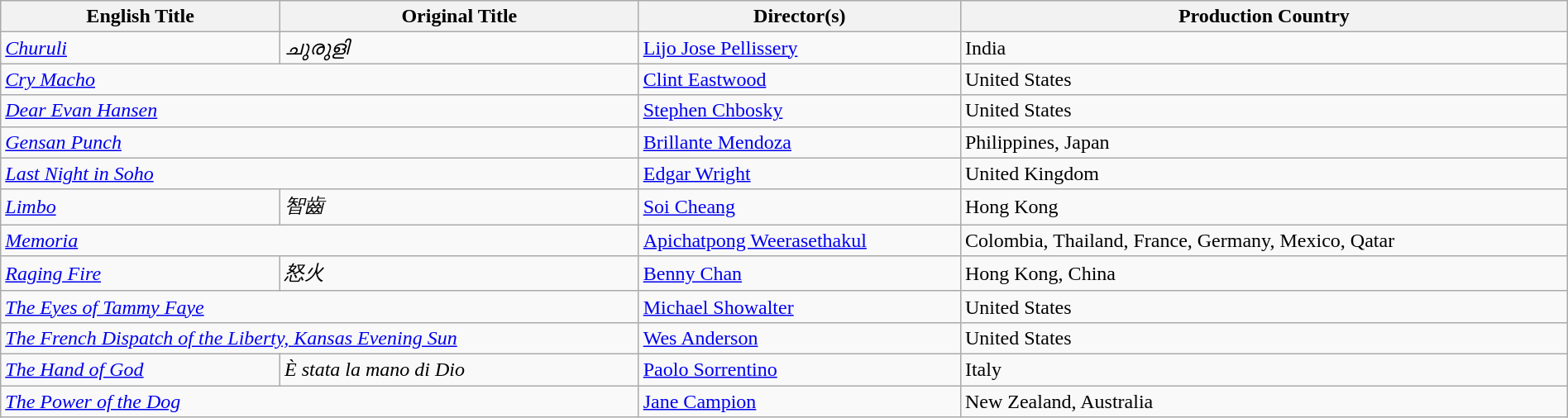<table class="sortable wikitable" style="width:100%; margin-bottom:4px">
<tr>
<th>English Title</th>
<th>Original Title</th>
<th>Director(s)</th>
<th>Production Country</th>
</tr>
<tr>
<td><em><a href='#'>Churuli</a></em></td>
<td><em>ചുരുളി</em></td>
<td><a href='#'>Lijo Jose Pellissery</a></td>
<td>India</td>
</tr>
<tr>
<td colspan="2"><em><a href='#'>Cry Macho</a></em></td>
<td><a href='#'>Clint Eastwood</a></td>
<td>United States</td>
</tr>
<tr>
<td colspan="2"><em><a href='#'>Dear Evan Hansen</a></em></td>
<td><a href='#'>Stephen Chbosky</a></td>
<td>United States</td>
</tr>
<tr>
<td colspan="2"><em><a href='#'>Gensan Punch</a></em></td>
<td><a href='#'>Brillante Mendoza</a></td>
<td>Philippines, Japan</td>
</tr>
<tr>
<td colspan="2"><em><a href='#'>Last Night in Soho</a></em></td>
<td><a href='#'>Edgar Wright</a></td>
<td>United Kingdom</td>
</tr>
<tr>
<td><em><a href='#'>Limbo</a></em></td>
<td><em>智齒</em></td>
<td><a href='#'>Soi Cheang</a></td>
<td>Hong Kong</td>
</tr>
<tr>
<td colspan="2"><em><a href='#'>Memoria</a></em></td>
<td><a href='#'>Apichatpong Weerasethakul</a></td>
<td>Colombia, Thailand, France, Germany, Mexico, Qatar</td>
</tr>
<tr>
<td><em><a href='#'>Raging Fire</a></em></td>
<td><em>怒火</em></td>
<td><a href='#'>Benny Chan</a></td>
<td>Hong Kong, China</td>
</tr>
<tr>
<td colspan="2"><em><a href='#'>The Eyes of Tammy Faye</a></em></td>
<td><a href='#'>Michael Showalter</a></td>
<td>United States</td>
</tr>
<tr>
<td colspan="2"><em><a href='#'>The French Dispatch of the Liberty, Kansas Evening Sun</a></em></td>
<td><a href='#'>Wes Anderson</a></td>
<td>United States</td>
</tr>
<tr>
<td><em><a href='#'>The Hand of God</a></em></td>
<td><em>È stata la mano di Dio</em></td>
<td><a href='#'>Paolo Sorrentino</a></td>
<td>Italy</td>
</tr>
<tr>
<td colspan="2"><em><a href='#'>The Power of the Dog</a></em></td>
<td><a href='#'>Jane Campion</a></td>
<td>New Zealand, Australia</td>
</tr>
</table>
